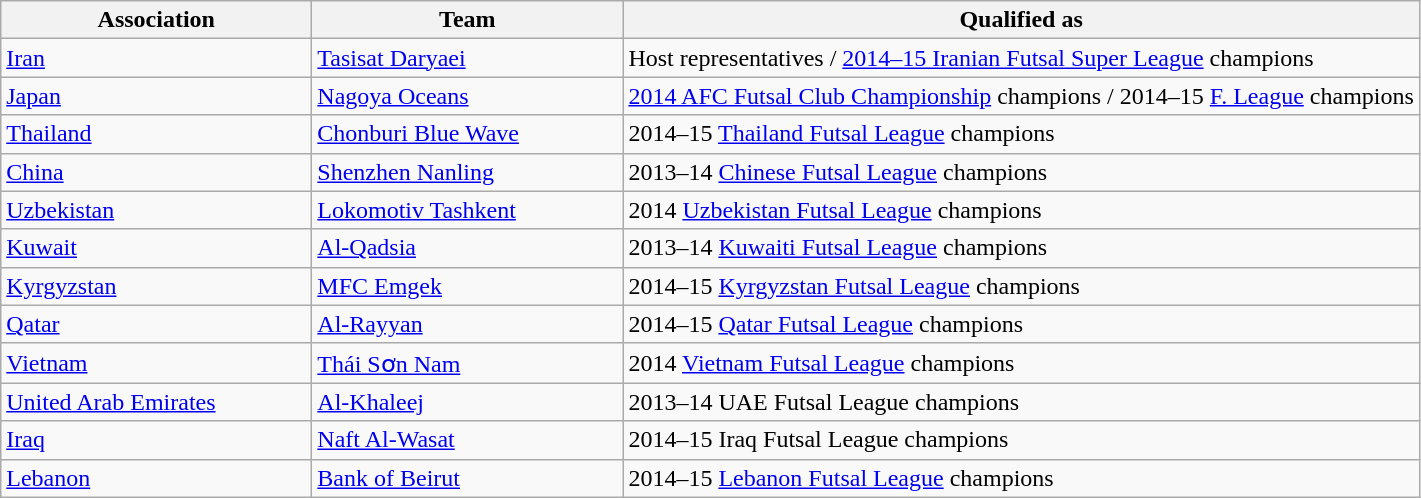<table class="wikitable">
<tr>
<th width=200>Association</th>
<th width=200>Team</th>
<th>Qualified as</th>
</tr>
<tr>
<td> <a href='#'>Iran</a></td>
<td><a href='#'>Tasisat Daryaei</a></td>
<td>Host representatives / <a href='#'>2014–15 Iranian Futsal Super League</a> champions</td>
</tr>
<tr>
<td> <a href='#'>Japan</a></td>
<td><a href='#'>Nagoya Oceans</a></td>
<td><a href='#'>2014 AFC Futsal Club Championship</a> champions / 2014–15 <a href='#'>F. League</a> champions</td>
</tr>
<tr>
<td> <a href='#'>Thailand</a></td>
<td><a href='#'>Chonburi Blue Wave</a></td>
<td>2014–15 <a href='#'>Thailand Futsal League</a> champions</td>
</tr>
<tr>
<td> <a href='#'>China</a></td>
<td><a href='#'>Shenzhen Nanling</a></td>
<td>2013–14 <a href='#'>Chinese Futsal League</a> champions</td>
</tr>
<tr>
<td> <a href='#'>Uzbekistan</a></td>
<td><a href='#'>Lokomotiv Tashkent</a></td>
<td>2014 <a href='#'>Uzbekistan Futsal League</a> champions</td>
</tr>
<tr>
<td> <a href='#'>Kuwait</a></td>
<td><a href='#'>Al-Qadsia</a></td>
<td>2013–14 <a href='#'>Kuwaiti Futsal League</a> champions</td>
</tr>
<tr>
<td> <a href='#'>Kyrgyzstan</a></td>
<td><a href='#'>MFC Emgek</a></td>
<td>2014–15 <a href='#'>Kyrgyzstan Futsal League</a> champions</td>
</tr>
<tr>
<td> <a href='#'>Qatar</a></td>
<td><a href='#'>Al-Rayyan</a></td>
<td>2014–15 <a href='#'>Qatar Futsal League</a> champions</td>
</tr>
<tr>
<td> <a href='#'>Vietnam</a></td>
<td><a href='#'>Thái Sơn Nam</a></td>
<td>2014 <a href='#'>Vietnam Futsal League</a> champions</td>
</tr>
<tr>
<td> <a href='#'>United Arab Emirates</a></td>
<td><a href='#'>Al-Khaleej</a></td>
<td>2013–14 UAE Futsal League champions</td>
</tr>
<tr>
<td> <a href='#'>Iraq</a></td>
<td><a href='#'>Naft Al-Wasat</a></td>
<td>2014–15 Iraq Futsal League champions</td>
</tr>
<tr>
<td> <a href='#'>Lebanon</a></td>
<td><a href='#'>Bank of Beirut</a></td>
<td>2014–15 <a href='#'>Lebanon Futsal League</a> champions</td>
</tr>
</table>
